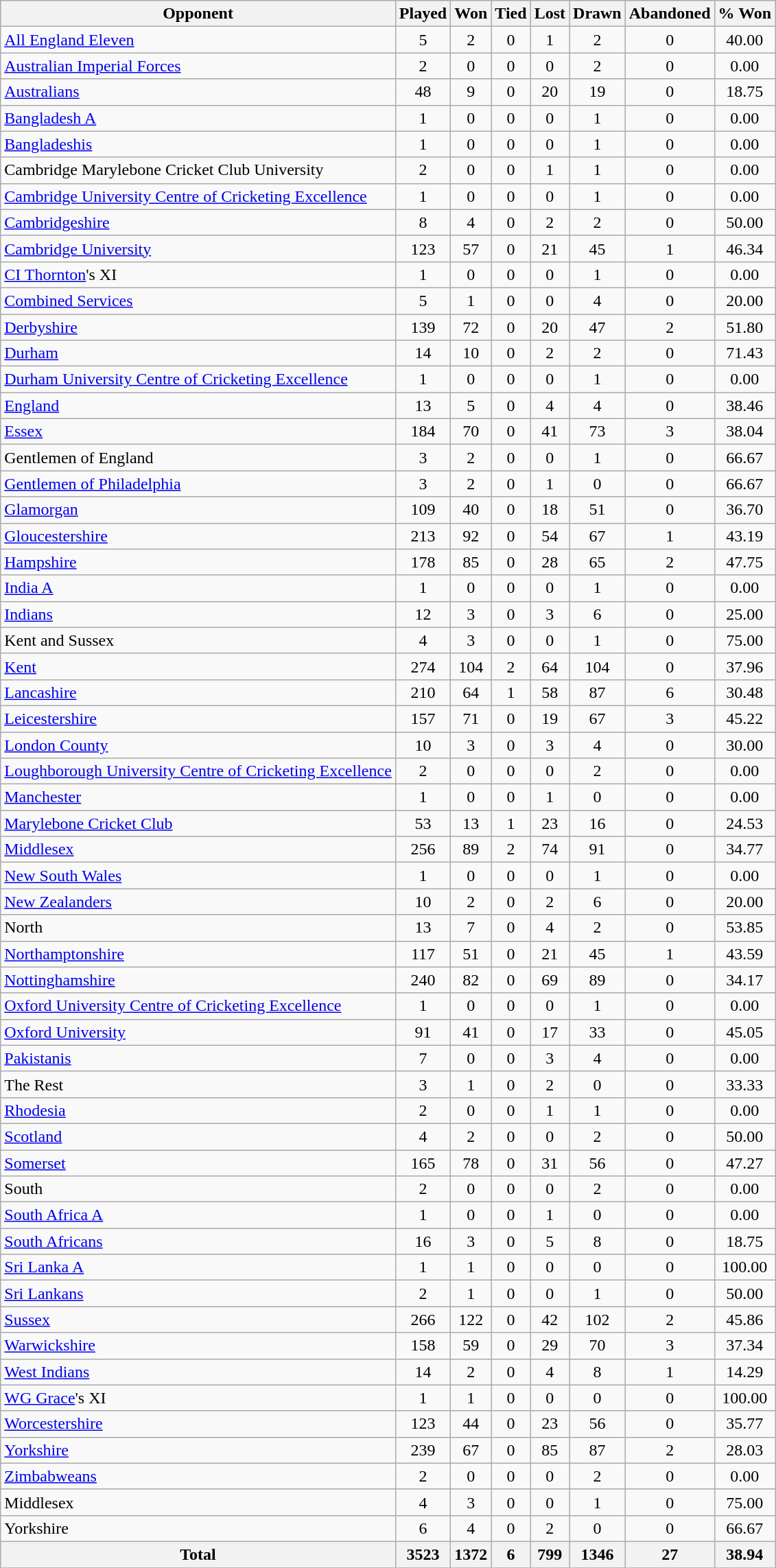<table class="sortable wikitable" style="text-align:center">
<tr>
<th>Opponent</th>
<th>Played</th>
<th>Won</th>
<th>Tied</th>
<th>Lost</th>
<th>Drawn</th>
<th>Abandoned</th>
<th>% Won</th>
</tr>
<tr>
<td align="left"><a href='#'>All England Eleven</a></td>
<td>5</td>
<td>2</td>
<td>0</td>
<td>1</td>
<td>2</td>
<td>0</td>
<td>40.00</td>
</tr>
<tr>
<td align="left"><a href='#'>Australian Imperial Forces</a></td>
<td>2</td>
<td>0</td>
<td>0</td>
<td>0</td>
<td>2</td>
<td>0</td>
<td>0.00</td>
</tr>
<tr>
<td align="left"> <a href='#'>Australians</a></td>
<td>48</td>
<td>9</td>
<td>0</td>
<td>20</td>
<td>19</td>
<td>0</td>
<td>18.75</td>
</tr>
<tr>
<td align="left"><a href='#'>Bangladesh A</a></td>
<td>1</td>
<td>0</td>
<td>0</td>
<td>0</td>
<td>1</td>
<td>0</td>
<td>0.00</td>
</tr>
<tr>
<td align="left"> <a href='#'>Bangladeshis</a></td>
<td>1</td>
<td>0</td>
<td>0</td>
<td>0</td>
<td>1</td>
<td>0</td>
<td>0.00</td>
</tr>
<tr>
<td align="left">Cambridge Marylebone Cricket Club University</td>
<td>2</td>
<td>0</td>
<td>0</td>
<td>1</td>
<td>1</td>
<td>0</td>
<td>0.00</td>
</tr>
<tr>
<td align="left"><a href='#'>Cambridge University Centre of Cricketing Excellence</a></td>
<td>1</td>
<td>0</td>
<td>0</td>
<td>0</td>
<td>1</td>
<td>0</td>
<td>0.00</td>
</tr>
<tr>
<td align="left"><a href='#'>Cambridgeshire</a></td>
<td>8</td>
<td>4</td>
<td>0</td>
<td>2</td>
<td>2</td>
<td>0</td>
<td>50.00</td>
</tr>
<tr>
<td align="left"><a href='#'>Cambridge University</a></td>
<td>123</td>
<td>57</td>
<td>0</td>
<td>21</td>
<td>45</td>
<td>1</td>
<td>46.34</td>
</tr>
<tr>
<td align="left"><a href='#'>CI Thornton</a>'s XI</td>
<td>1</td>
<td>0</td>
<td>0</td>
<td>0</td>
<td>1</td>
<td>0</td>
<td>0.00</td>
</tr>
<tr>
<td align="left"><a href='#'>Combined Services</a></td>
<td>5</td>
<td>1</td>
<td>0</td>
<td>0</td>
<td>4</td>
<td>0</td>
<td>20.00</td>
</tr>
<tr>
<td align="left"><a href='#'>Derbyshire</a></td>
<td>139</td>
<td>72</td>
<td>0</td>
<td>20</td>
<td>47</td>
<td>2</td>
<td>51.80</td>
</tr>
<tr>
<td align="left"><a href='#'>Durham</a></td>
<td>14</td>
<td>10</td>
<td>0</td>
<td>2</td>
<td>2</td>
<td>0</td>
<td>71.43</td>
</tr>
<tr>
<td align="left"><a href='#'>Durham University Centre of Cricketing Excellence</a></td>
<td>1</td>
<td>0</td>
<td>0</td>
<td>0</td>
<td>1</td>
<td>0</td>
<td>0.00</td>
</tr>
<tr>
<td align="left"> <a href='#'>England</a></td>
<td>13</td>
<td>5</td>
<td>0</td>
<td>4</td>
<td>4</td>
<td>0</td>
<td>38.46</td>
</tr>
<tr>
<td align="left"><a href='#'>Essex</a></td>
<td>184</td>
<td>70</td>
<td>0</td>
<td>41</td>
<td>73</td>
<td>3</td>
<td>38.04</td>
</tr>
<tr>
<td align="left">Gentlemen of England</td>
<td>3</td>
<td>2</td>
<td>0</td>
<td>0</td>
<td>1</td>
<td>0</td>
<td>66.67</td>
</tr>
<tr>
<td align="left"><a href='#'>Gentlemen of Philadelphia</a></td>
<td>3</td>
<td>2</td>
<td>0</td>
<td>1</td>
<td>0</td>
<td>0</td>
<td>66.67</td>
</tr>
<tr>
<td align="left"><a href='#'>Glamorgan</a></td>
<td>109</td>
<td>40</td>
<td>0</td>
<td>18</td>
<td>51</td>
<td>0</td>
<td>36.70</td>
</tr>
<tr>
<td align="left"><a href='#'>Gloucestershire</a></td>
<td>213</td>
<td>92</td>
<td>0</td>
<td>54</td>
<td>67</td>
<td>1</td>
<td>43.19</td>
</tr>
<tr>
<td align="left"><a href='#'>Hampshire</a></td>
<td>178</td>
<td>85</td>
<td>0</td>
<td>28</td>
<td>65</td>
<td>2</td>
<td>47.75</td>
</tr>
<tr>
<td align="left"><a href='#'>India A</a></td>
<td>1</td>
<td>0</td>
<td>0</td>
<td>0</td>
<td>1</td>
<td>0</td>
<td>0.00</td>
</tr>
<tr>
<td align="left"> <a href='#'>Indians</a></td>
<td>12</td>
<td>3</td>
<td>0</td>
<td>3</td>
<td>6</td>
<td>0</td>
<td>25.00</td>
</tr>
<tr>
<td align="left">Kent and Sussex</td>
<td>4</td>
<td>3</td>
<td>0</td>
<td>0</td>
<td>1</td>
<td>0</td>
<td>75.00</td>
</tr>
<tr>
<td align="left"><a href='#'>Kent</a></td>
<td>274</td>
<td>104</td>
<td>2</td>
<td>64</td>
<td>104</td>
<td>0</td>
<td>37.96</td>
</tr>
<tr>
<td align="left"><a href='#'>Lancashire</a></td>
<td>210</td>
<td>64</td>
<td>1</td>
<td>58</td>
<td>87</td>
<td>6</td>
<td>30.48</td>
</tr>
<tr>
<td align="left"><a href='#'>Leicestershire</a></td>
<td>157</td>
<td>71</td>
<td>0</td>
<td>19</td>
<td>67</td>
<td>3</td>
<td>45.22</td>
</tr>
<tr>
<td align="left"><a href='#'>London County</a></td>
<td>10</td>
<td>3</td>
<td>0</td>
<td>3</td>
<td>4</td>
<td>0</td>
<td>30.00</td>
</tr>
<tr>
<td align="left"><a href='#'>Loughborough University Centre of Cricketing Excellence</a></td>
<td>2</td>
<td>0</td>
<td>0</td>
<td>0</td>
<td>2</td>
<td>0</td>
<td>0.00</td>
</tr>
<tr>
<td align="left"><a href='#'>Manchester</a></td>
<td>1</td>
<td>0</td>
<td>0</td>
<td>1</td>
<td>0</td>
<td>0</td>
<td>0.00</td>
</tr>
<tr>
<td align="left"><a href='#'>Marylebone Cricket Club</a></td>
<td>53</td>
<td>13</td>
<td>1</td>
<td>23</td>
<td>16</td>
<td>0</td>
<td>24.53</td>
</tr>
<tr>
<td align="left"><a href='#'>Middlesex</a></td>
<td>256</td>
<td>89</td>
<td>2</td>
<td>74</td>
<td>91</td>
<td>0</td>
<td>34.77</td>
</tr>
<tr>
<td align="left"><a href='#'>New South Wales</a></td>
<td>1</td>
<td>0</td>
<td>0</td>
<td>0</td>
<td>1</td>
<td>0</td>
<td>0.00</td>
</tr>
<tr>
<td align="left"> <a href='#'>New Zealanders</a></td>
<td>10</td>
<td>2</td>
<td>0</td>
<td>2</td>
<td>6</td>
<td>0</td>
<td>20.00</td>
</tr>
<tr>
<td align="left">North</td>
<td>13</td>
<td>7</td>
<td>0</td>
<td>4</td>
<td>2</td>
<td>0</td>
<td>53.85</td>
</tr>
<tr>
<td align="left"><a href='#'>Northamptonshire</a></td>
<td>117</td>
<td>51</td>
<td>0</td>
<td>21</td>
<td>45</td>
<td>1</td>
<td>43.59</td>
</tr>
<tr>
<td align="left"><a href='#'>Nottinghamshire</a></td>
<td>240</td>
<td>82</td>
<td>0</td>
<td>69</td>
<td>89</td>
<td>0</td>
<td>34.17</td>
</tr>
<tr>
<td align="left"><a href='#'>Oxford University Centre of Cricketing Excellence</a></td>
<td>1</td>
<td>0</td>
<td>0</td>
<td>0</td>
<td>1</td>
<td>0</td>
<td>0.00</td>
</tr>
<tr>
<td align="left"><a href='#'>Oxford University</a></td>
<td>91</td>
<td>41</td>
<td>0</td>
<td>17</td>
<td>33</td>
<td>0</td>
<td>45.05</td>
</tr>
<tr>
<td align="left"> <a href='#'>Pakistanis</a></td>
<td>7</td>
<td>0</td>
<td>0</td>
<td>3</td>
<td>4</td>
<td>0</td>
<td>0.00</td>
</tr>
<tr>
<td align="left">The Rest</td>
<td>3</td>
<td>1</td>
<td>0</td>
<td>2</td>
<td>0</td>
<td>0</td>
<td>33.33</td>
</tr>
<tr>
<td align="left"> <a href='#'>Rhodesia</a></td>
<td>2</td>
<td>0</td>
<td>0</td>
<td>1</td>
<td>1</td>
<td>0</td>
<td>0.00</td>
</tr>
<tr>
<td align="left"> <a href='#'>Scotland</a></td>
<td>4</td>
<td>2</td>
<td>0</td>
<td>0</td>
<td>2</td>
<td>0</td>
<td>50.00</td>
</tr>
<tr>
<td align="left"><a href='#'>Somerset</a></td>
<td>165</td>
<td>78</td>
<td>0</td>
<td>31</td>
<td>56</td>
<td>0</td>
<td>47.27</td>
</tr>
<tr>
<td align="left">South</td>
<td>2</td>
<td>0</td>
<td>0</td>
<td>0</td>
<td>2</td>
<td>0</td>
<td>0.00</td>
</tr>
<tr>
<td align="left"><a href='#'>South Africa A</a></td>
<td>1</td>
<td>0</td>
<td>0</td>
<td>1</td>
<td>0</td>
<td>0</td>
<td>0.00</td>
</tr>
<tr>
<td align="left"> <a href='#'>South Africans</a></td>
<td>16</td>
<td>3</td>
<td>0</td>
<td>5</td>
<td>8</td>
<td>0</td>
<td>18.75</td>
</tr>
<tr>
<td align="left"><a href='#'>Sri Lanka A</a></td>
<td>1</td>
<td>1</td>
<td>0</td>
<td>0</td>
<td>0</td>
<td>0</td>
<td>100.00</td>
</tr>
<tr>
<td align="left"> <a href='#'>Sri Lankans</a></td>
<td>2</td>
<td>1</td>
<td>0</td>
<td>0</td>
<td>1</td>
<td>0</td>
<td>50.00</td>
</tr>
<tr>
<td align="left"><a href='#'>Sussex</a></td>
<td>266</td>
<td>122</td>
<td>0</td>
<td>42</td>
<td>102</td>
<td>2</td>
<td>45.86</td>
</tr>
<tr>
<td align="left"><a href='#'>Warwickshire</a></td>
<td>158</td>
<td>59</td>
<td>0</td>
<td>29</td>
<td>70</td>
<td>3</td>
<td>37.34</td>
</tr>
<tr>
<td align="left"> <a href='#'>West Indians</a></td>
<td>14</td>
<td>2</td>
<td>0</td>
<td>4</td>
<td>8</td>
<td>1</td>
<td>14.29</td>
</tr>
<tr>
<td align="left"><a href='#'>WG Grace</a>'s XI</td>
<td>1</td>
<td>1</td>
<td>0</td>
<td>0</td>
<td>0</td>
<td>0</td>
<td>100.00</td>
</tr>
<tr>
<td align="left"><a href='#'>Worcestershire</a></td>
<td>123</td>
<td>44</td>
<td>0</td>
<td>23</td>
<td>56</td>
<td>0</td>
<td>35.77</td>
</tr>
<tr>
<td align="left"><a href='#'>Yorkshire</a></td>
<td>239</td>
<td>67</td>
<td>0</td>
<td>85</td>
<td>87</td>
<td>2</td>
<td>28.03</td>
</tr>
<tr>
<td align="left"> <a href='#'>Zimbabweans</a></td>
<td>2</td>
<td>0</td>
<td>0</td>
<td>0</td>
<td>2</td>
<td>0</td>
<td>0.00</td>
</tr>
<tr>
<td align="left">Middlesex</td>
<td>4</td>
<td>3</td>
<td>0</td>
<td>0</td>
<td>1</td>
<td>0</td>
<td>75.00</td>
</tr>
<tr>
<td align="left">Yorkshire</td>
<td>6</td>
<td>4</td>
<td>0</td>
<td>2</td>
<td>0</td>
<td>0</td>
<td>66.67</td>
</tr>
<tr>
<th><strong>Total</strong></th>
<th><strong>3523</strong></th>
<th><strong>1372</strong></th>
<th><strong>6</strong></th>
<th><strong>799</strong></th>
<th><strong>1346</strong></th>
<th><strong>27</strong></th>
<th><strong>38.94</strong></th>
</tr>
<tr>
</tr>
</table>
